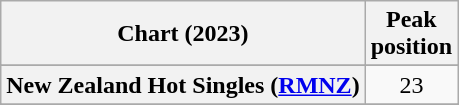<table class="wikitable sortable plainrowheaders" style="text-align:center">
<tr>
<th scope="col">Chart (2023)</th>
<th scope="col">Peak<br>position</th>
</tr>
<tr>
</tr>
<tr>
<th scope="row">New Zealand Hot Singles (<a href='#'>RMNZ</a>)</th>
<td>23</td>
</tr>
<tr>
</tr>
<tr>
</tr>
</table>
